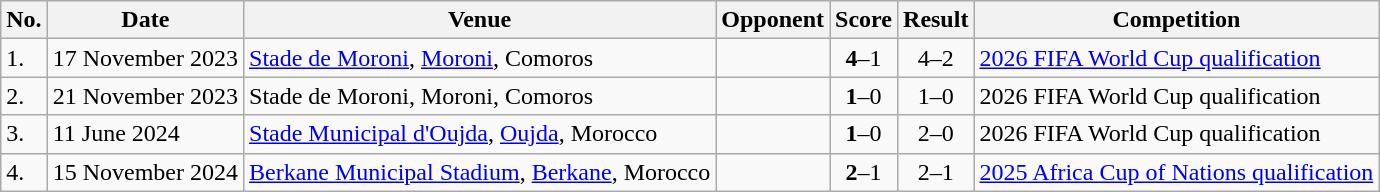<table class="wikitable">
<tr>
<th>No.</th>
<th>Date</th>
<th>Venue</th>
<th>Opponent</th>
<th>Score</th>
<th>Result</th>
<th>Competition</th>
</tr>
<tr>
<td>1.</td>
<td>17 November 2023</td>
<td><a href='#'>Stade de Moroni</a>, <a href='#'>Moroni</a>, Comoros</td>
<td></td>
<td align=center><strong>4</strong>–1</td>
<td align=center>4–2</td>
<td><a href='#'>2026 FIFA World Cup qualification</a></td>
</tr>
<tr>
<td>2.</td>
<td>21 November 2023</td>
<td>Stade de Moroni, Moroni, Comoros</td>
<td></td>
<td align=center><strong>1</strong>–0</td>
<td align=center>1–0</td>
<td>2026 FIFA World Cup qualification</td>
</tr>
<tr>
<td>3.</td>
<td>11 June 2024</td>
<td><a href='#'>Stade Municipal d'Oujda</a>, <a href='#'>Oujda</a>, Morocco</td>
<td></td>
<td align="center"><strong>1</strong>–0</td>
<td align="center">2–0</td>
<td>2026 FIFA World Cup qualification</td>
</tr>
<tr>
<td>4.</td>
<td>15 November 2024</td>
<td><a href='#'>Berkane Municipal Stadium</a>, <a href='#'>Berkane</a>, Morocco</td>
<td></td>
<td align="center"><strong>2</strong>–1</td>
<td align="center">2–1</td>
<td><a href='#'>2025 Africa Cup of Nations qualification</a></td>
</tr>
</table>
